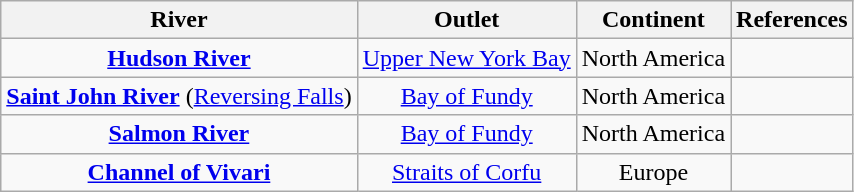<table class="wikitable" style="text-align:center">
<tr>
<th>River</th>
<th>Outlet</th>
<th>Continent</th>
<th>References</th>
</tr>
<tr>
<td><strong><a href='#'>Hudson River</a></strong></td>
<td><a href='#'>Upper New York Bay</a></td>
<td>North America</td>
<td></td>
</tr>
<tr>
<td><strong><a href='#'>Saint John River</a></strong> (<a href='#'>Reversing Falls</a>)</td>
<td><a href='#'>Bay of Fundy</a></td>
<td>North America</td>
<td></td>
</tr>
<tr>
<td><strong><a href='#'>Salmon River</a></strong></td>
<td><a href='#'>Bay of Fundy</a></td>
<td>North America</td>
<td></td>
</tr>
<tr>
<td><strong><a href='#'>Channel of Vivari</a></strong></td>
<td><a href='#'>Straits of Corfu</a></td>
<td>Europe</td>
<td></td>
</tr>
</table>
